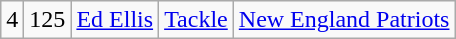<table class="wikitable" style="text-align:center">
<tr>
<td>4</td>
<td>125</td>
<td><a href='#'>Ed Ellis</a></td>
<td><a href='#'>Tackle</a></td>
<td><a href='#'>New England Patriots</a></td>
</tr>
</table>
